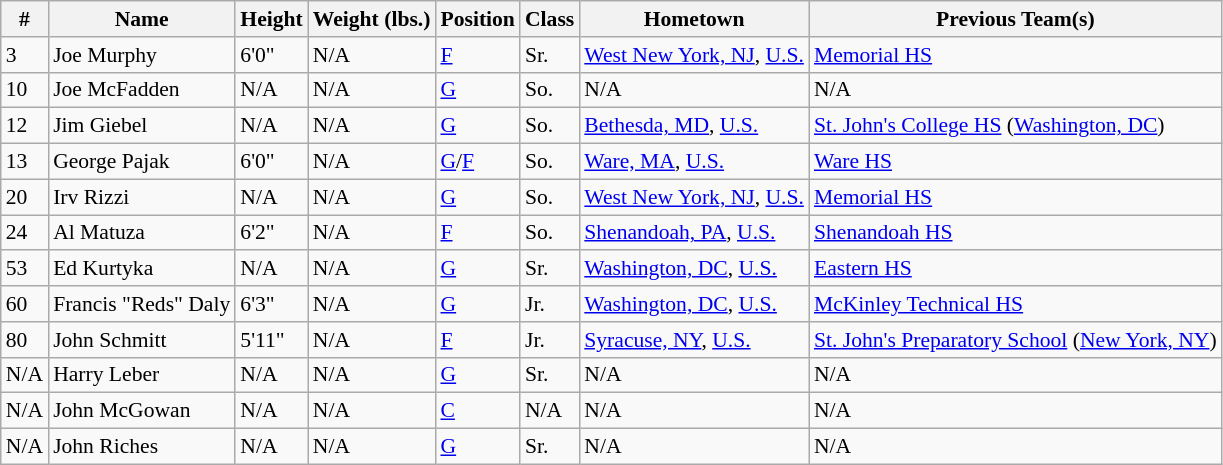<table class="wikitable" style="font-size: 90%">
<tr>
<th>#</th>
<th>Name</th>
<th>Height</th>
<th>Weight (lbs.)</th>
<th>Position</th>
<th>Class</th>
<th>Hometown</th>
<th>Previous Team(s)</th>
</tr>
<tr>
<td>3</td>
<td>Joe Murphy</td>
<td>6'0"</td>
<td>N/A</td>
<td><a href='#'>F</a></td>
<td>Sr.</td>
<td><a href='#'>West New York, NJ</a>, <a href='#'>U.S.</a></td>
<td><a href='#'>Memorial HS</a></td>
</tr>
<tr>
<td>10</td>
<td>Joe McFadden</td>
<td>N/A</td>
<td>N/A</td>
<td><a href='#'>G</a></td>
<td>So.</td>
<td>N/A</td>
<td>N/A</td>
</tr>
<tr>
<td>12</td>
<td>Jim Giebel</td>
<td>N/A</td>
<td>N/A</td>
<td><a href='#'>G</a></td>
<td>So.</td>
<td><a href='#'>Bethesda, MD</a>, <a href='#'>U.S.</a></td>
<td><a href='#'>St. John's College HS</a> (<a href='#'>Washington, DC</a>)</td>
</tr>
<tr>
<td>13</td>
<td>George Pajak</td>
<td>6'0"</td>
<td>N/A</td>
<td><a href='#'>G</a>/<a href='#'>F</a></td>
<td>So.</td>
<td><a href='#'>Ware, MA</a>, <a href='#'>U.S.</a></td>
<td><a href='#'>Ware HS</a></td>
</tr>
<tr>
<td>20</td>
<td>Irv Rizzi</td>
<td>N/A</td>
<td>N/A</td>
<td><a href='#'>G</a></td>
<td>So.</td>
<td><a href='#'>West New York, NJ</a>, <a href='#'>U.S.</a></td>
<td><a href='#'>Memorial HS</a></td>
</tr>
<tr>
<td>24</td>
<td>Al Matuza</td>
<td>6'2"</td>
<td>N/A</td>
<td><a href='#'>F</a></td>
<td>So.</td>
<td><a href='#'>Shenandoah, PA</a>, <a href='#'>U.S.</a></td>
<td><a href='#'>Shenandoah HS</a></td>
</tr>
<tr>
<td>53</td>
<td>Ed Kurtyka</td>
<td>N/A</td>
<td>N/A</td>
<td><a href='#'>G</a></td>
<td>Sr.</td>
<td><a href='#'>Washington, DC</a>, <a href='#'>U.S.</a></td>
<td><a href='#'>Eastern HS</a></td>
</tr>
<tr>
<td>60</td>
<td>Francis "Reds" Daly</td>
<td>6'3"</td>
<td>N/A</td>
<td><a href='#'>G</a></td>
<td>Jr.</td>
<td><a href='#'>Washington, DC</a>, <a href='#'>U.S.</a></td>
<td><a href='#'>McKinley Technical HS</a></td>
</tr>
<tr>
<td>80</td>
<td>John Schmitt</td>
<td>5'11"</td>
<td>N/A</td>
<td><a href='#'>F</a></td>
<td>Jr.</td>
<td><a href='#'>Syracuse, NY</a>, <a href='#'>U.S.</a></td>
<td><a href='#'>St. John's Preparatory School</a> (<a href='#'>New York, NY</a>)</td>
</tr>
<tr>
<td>N/A</td>
<td>Harry Leber</td>
<td>N/A</td>
<td>N/A</td>
<td><a href='#'>G</a></td>
<td>Sr.</td>
<td>N/A</td>
<td>N/A</td>
</tr>
<tr>
<td>N/A</td>
<td>John McGowan</td>
<td>N/A</td>
<td>N/A</td>
<td><a href='#'>C</a></td>
<td>N/A</td>
<td>N/A</td>
<td>N/A</td>
</tr>
<tr>
<td>N/A</td>
<td>John Riches</td>
<td>N/A</td>
<td>N/A</td>
<td><a href='#'>G</a></td>
<td>Sr.</td>
<td>N/A</td>
<td>N/A</td>
</tr>
</table>
